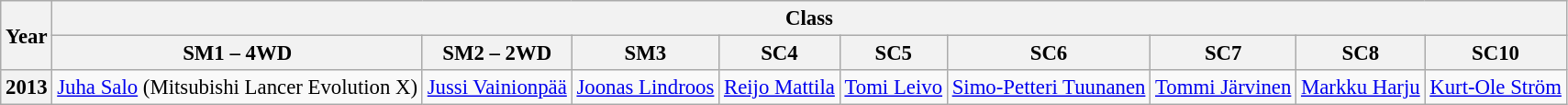<table class="wikitable" style="font-size: 95%">
<tr>
<th rowspan="2">Year</th>
<th colspan="9">Class</th>
</tr>
<tr>
<th>SM1 – 4WD</th>
<th>SM2 – 2WD</th>
<th>SM3</th>
<th>SC4</th>
<th>SC5</th>
<th>SC6</th>
<th>SC7</th>
<th>SC8</th>
<th>SC10</th>
</tr>
<tr>
<th>2013</th>
<td><a href='#'>Juha Salo</a> (Mitsubishi Lancer Evolution X)</td>
<td><a href='#'>Jussi Vainionpää</a></td>
<td><a href='#'>Joonas Lindroos</a></td>
<td><a href='#'>Reijo Mattila</a></td>
<td><a href='#'>Tomi Leivo</a></td>
<td><a href='#'>Simo-Petteri Tuunanen</a></td>
<td><a href='#'>Tommi Järvinen</a></td>
<td><a href='#'>Markku Harju</a></td>
<td><a href='#'>Kurt-Ole Ström</a></td>
</tr>
</table>
